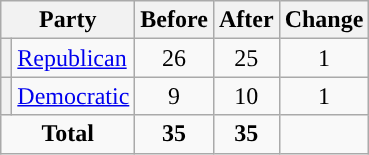<table class="wikitable" style="text-align:center;">
<tr>
<th colspan="2">Party</th>
<th>Before</th>
<th>After</th>
<th>Change</th>
</tr>
<tr>
<th style="background-color:"></th>
<td style="text-align:left;"><a href='#'>Republican</a></td>
<td>26</td>
<td>25</td>
<td> 1</td>
</tr>
<tr>
<th style="background-color:"></th>
<td style="text-align:left;"><a href='#'>Democratic</a></td>
<td>9</td>
<td>10</td>
<td> 1</td>
</tr>
<tr>
<td colspan="2"><strong>Total</strong></td>
<td><strong>35</strong></td>
<td><strong>35</strong></td>
<td></td>
</tr>
</table>
